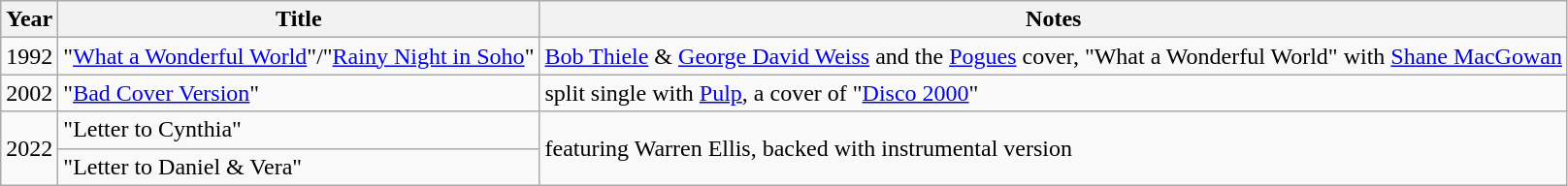<table class="wikitable">
<tr>
<th>Year</th>
<th>Title</th>
<th>Notes</th>
</tr>
<tr>
<td>1992</td>
<td>"<a href='#'>What a Wonderful World</a>"/"<a href='#'>Rainy Night in Soho</a>"</td>
<td><a href='#'>Bob Thiele</a> & <a href='#'>George David Weiss</a> and the <a href='#'>Pogues</a> cover, "What a Wonderful World" with <a href='#'>Shane MacGowan</a></td>
</tr>
<tr>
<td>2002</td>
<td>"<a href='#'>Bad Cover Version</a>"</td>
<td>split single with <a href='#'>Pulp</a>, a cover of "<a href='#'>Disco 2000</a>"</td>
</tr>
<tr>
<td rowspan="2">2022</td>
<td>"Letter to Cynthia"</td>
<td rowspan="2">featuring Warren Ellis, backed with instrumental version</td>
</tr>
<tr>
<td>"Letter to Daniel & Vera"</td>
</tr>
</table>
